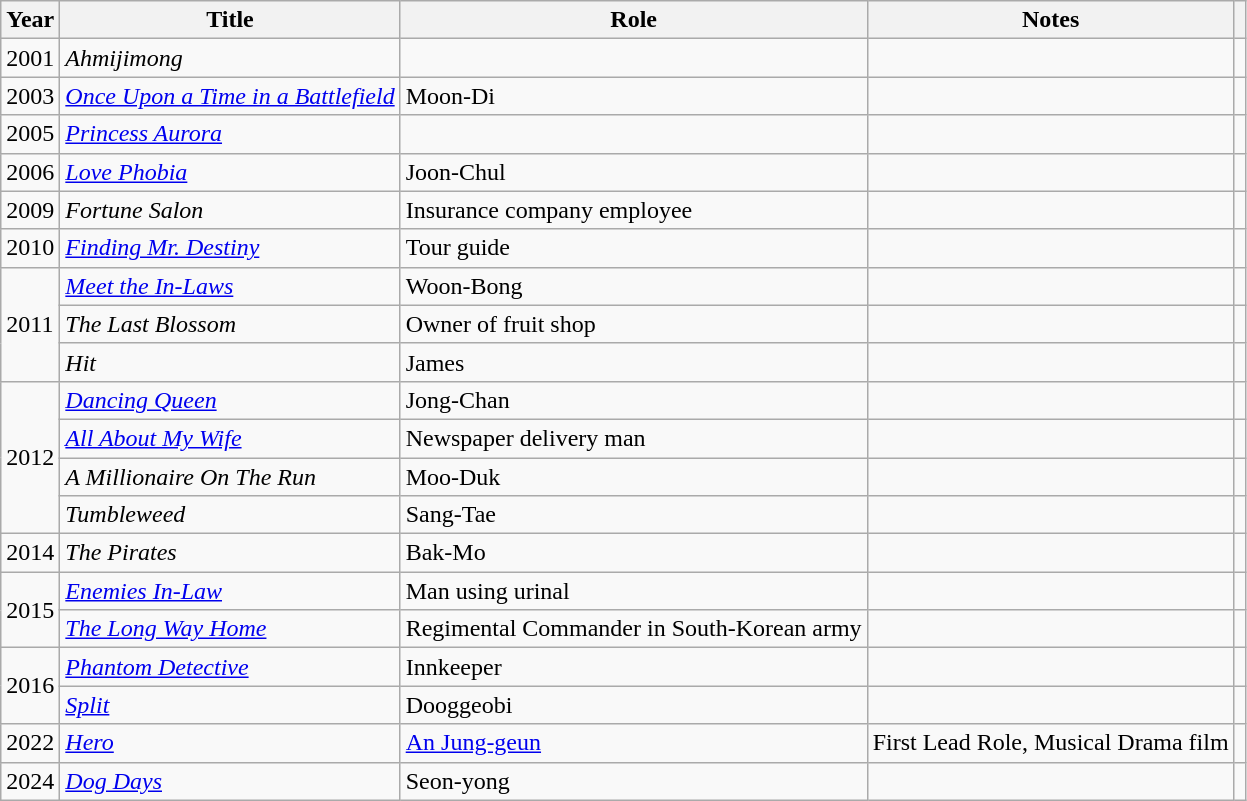<table class="wikitable sortable plainrowheaders">
<tr>
<th scope="col">Year</th>
<th scope="col">Title</th>
<th scope="col">Role</th>
<th scope="col">Notes</th>
<th scope="col" class="unsortable"></th>
</tr>
<tr>
<td>2001</td>
<td><em>Ahmijimong</em></td>
<td></td>
<td></td>
<td></td>
</tr>
<tr>
<td>2003</td>
<td><em><a href='#'>Once Upon a Time in a Battlefield</a></em></td>
<td>Moon-Di</td>
<td></td>
<td></td>
</tr>
<tr>
<td>2005</td>
<td><em><a href='#'>Princess Aurora</a></em></td>
<td></td>
<td></td>
<td></td>
</tr>
<tr>
<td>2006</td>
<td><em><a href='#'>Love Phobia</a></em></td>
<td>Joon-Chul</td>
<td></td>
<td></td>
</tr>
<tr>
<td>2009</td>
<td><em>Fortune Salon</em></td>
<td>Insurance company employee</td>
<td></td>
<td></td>
</tr>
<tr>
<td>2010</td>
<td><em><a href='#'>Finding Mr. Destiny</a></em></td>
<td>Tour guide</td>
<td></td>
<td></td>
</tr>
<tr>
<td rowspan="3">2011</td>
<td><em><a href='#'>Meet the In-Laws</a></em></td>
<td>Woon-Bong</td>
<td></td>
<td></td>
</tr>
<tr>
<td><em>The Last Blossom</em></td>
<td>Owner of fruit shop</td>
<td></td>
<td></td>
</tr>
<tr>
<td><em>Hit</em></td>
<td>James</td>
<td></td>
<td></td>
</tr>
<tr>
<td rowspan="4">2012</td>
<td><em><a href='#'>Dancing Queen</a></em></td>
<td>Jong-Chan</td>
<td></td>
<td></td>
</tr>
<tr>
<td><em><a href='#'>All About My Wife</a></em></td>
<td>Newspaper delivery man</td>
<td></td>
<td></td>
</tr>
<tr>
<td><em>A Millionaire On The Run</em></td>
<td>Moo-Duk</td>
<td></td>
<td></td>
</tr>
<tr>
<td><em>Tumbleweed</em></td>
<td>Sang-Tae</td>
<td></td>
<td></td>
</tr>
<tr>
<td>2014</td>
<td><em>The Pirates</em></td>
<td>Bak-Mo</td>
<td></td>
<td></td>
</tr>
<tr>
<td rowspan="2">2015</td>
<td><em><a href='#'>Enemies In-Law</a></em></td>
<td>Man using urinal</td>
<td></td>
<td></td>
</tr>
<tr>
<td><em><a href='#'>The Long Way Home</a></em></td>
<td>Regimental Commander in South-Korean army</td>
<td></td>
<td></td>
</tr>
<tr>
<td rowspan="2">2016</td>
<td><em><a href='#'>Phantom Detective</a></em></td>
<td>Innkeeper</td>
<td></td>
<td></td>
</tr>
<tr>
<td><em><a href='#'>Split</a></em></td>
<td>Dooggeobi</td>
<td></td>
<td></td>
</tr>
<tr>
<td>2022</td>
<td><em><a href='#'>Hero</a></em></td>
<td><a href='#'>An Jung-geun</a></td>
<td>First Lead Role, Musical Drama film</td>
<td></td>
</tr>
<tr>
<td>2024</td>
<td><em><a href='#'>Dog Days</a></em></td>
<td>Seon-yong</td>
<td></td>
<td></td>
</tr>
</table>
